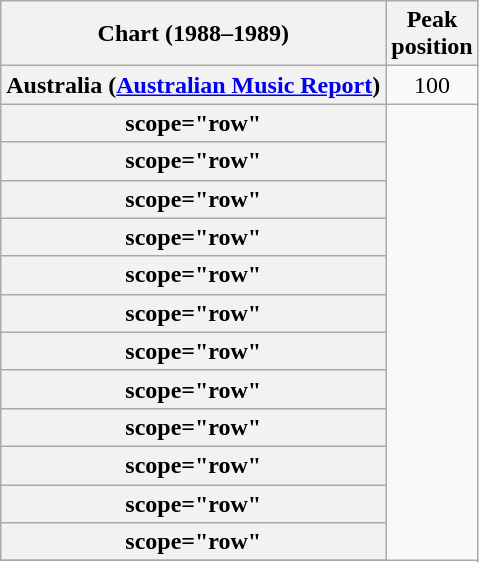<table class="wikitable sortable plainrowheaders">
<tr>
<th scope="col">Chart (1988–1989)</th>
<th scope="col">Peak<br>position</th>
</tr>
<tr>
<th scope="row">Australia (<a href='#'>Australian Music Report</a>)</th>
<td align="center">100</td>
</tr>
<tr>
<th>scope="row"</th>
</tr>
<tr>
<th>scope="row" </th>
</tr>
<tr>
<th>scope="row"</th>
</tr>
<tr>
<th>scope="row"</th>
</tr>
<tr>
<th>scope="row"</th>
</tr>
<tr>
<th>scope="row"</th>
</tr>
<tr>
<th>scope="row" </th>
</tr>
<tr>
<th>scope="row" </th>
</tr>
<tr>
<th>scope="row" </th>
</tr>
<tr>
<th>scope="row" </th>
</tr>
<tr>
<th>scope="row" </th>
</tr>
<tr>
<th>scope="row" </th>
</tr>
<tr>
</tr>
</table>
